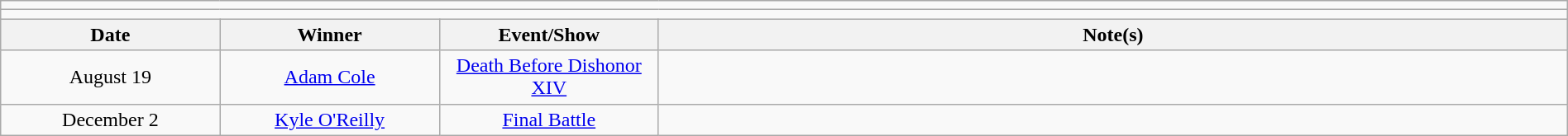<table class="wikitable" style="text-align:center; width:100%;">
<tr>
<td colspan="5"></td>
</tr>
<tr>
<td colspan="5"><strong></strong></td>
</tr>
<tr>
<th width=14%>Date</th>
<th width=14%>Winner</th>
<th width=14%>Event/Show</th>
<th width=58%>Note(s)</th>
</tr>
<tr>
<td>August 19</td>
<td><a href='#'>Adam Cole</a></td>
<td><a href='#'>Death Before Dishonor XIV</a></td>
<td align="left"></td>
</tr>
<tr>
<td>December 2</td>
<td><a href='#'>Kyle O'Reilly</a></td>
<td><a href='#'>Final Battle</a></td>
<td align="left"></td>
</tr>
</table>
